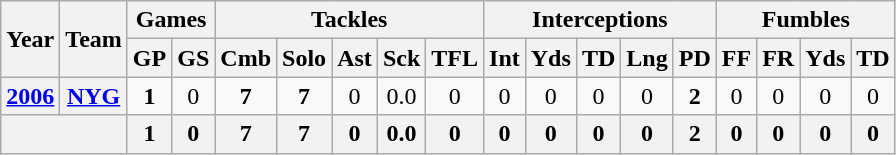<table class="wikitable" style="text-align:center">
<tr>
<th rowspan="2">Year</th>
<th rowspan="2">Team</th>
<th colspan="2">Games</th>
<th colspan="5">Tackles</th>
<th colspan="5">Interceptions</th>
<th colspan="4">Fumbles</th>
</tr>
<tr>
<th>GP</th>
<th>GS</th>
<th>Cmb</th>
<th>Solo</th>
<th>Ast</th>
<th>Sck</th>
<th>TFL</th>
<th>Int</th>
<th>Yds</th>
<th>TD</th>
<th>Lng</th>
<th>PD</th>
<th>FF</th>
<th>FR</th>
<th>Yds</th>
<th>TD</th>
</tr>
<tr>
<th><a href='#'>2006</a></th>
<th><a href='#'>NYG</a></th>
<td><strong>1</strong></td>
<td>0</td>
<td><strong>7</strong></td>
<td><strong>7</strong></td>
<td>0</td>
<td>0.0</td>
<td>0</td>
<td>0</td>
<td>0</td>
<td>0</td>
<td>0</td>
<td><strong>2</strong></td>
<td>0</td>
<td>0</td>
<td>0</td>
<td>0</td>
</tr>
<tr>
<th colspan="2"></th>
<th>1</th>
<th>0</th>
<th>7</th>
<th>7</th>
<th>0</th>
<th>0.0</th>
<th>0</th>
<th>0</th>
<th>0</th>
<th>0</th>
<th>0</th>
<th>2</th>
<th>0</th>
<th>0</th>
<th>0</th>
<th>0</th>
</tr>
</table>
